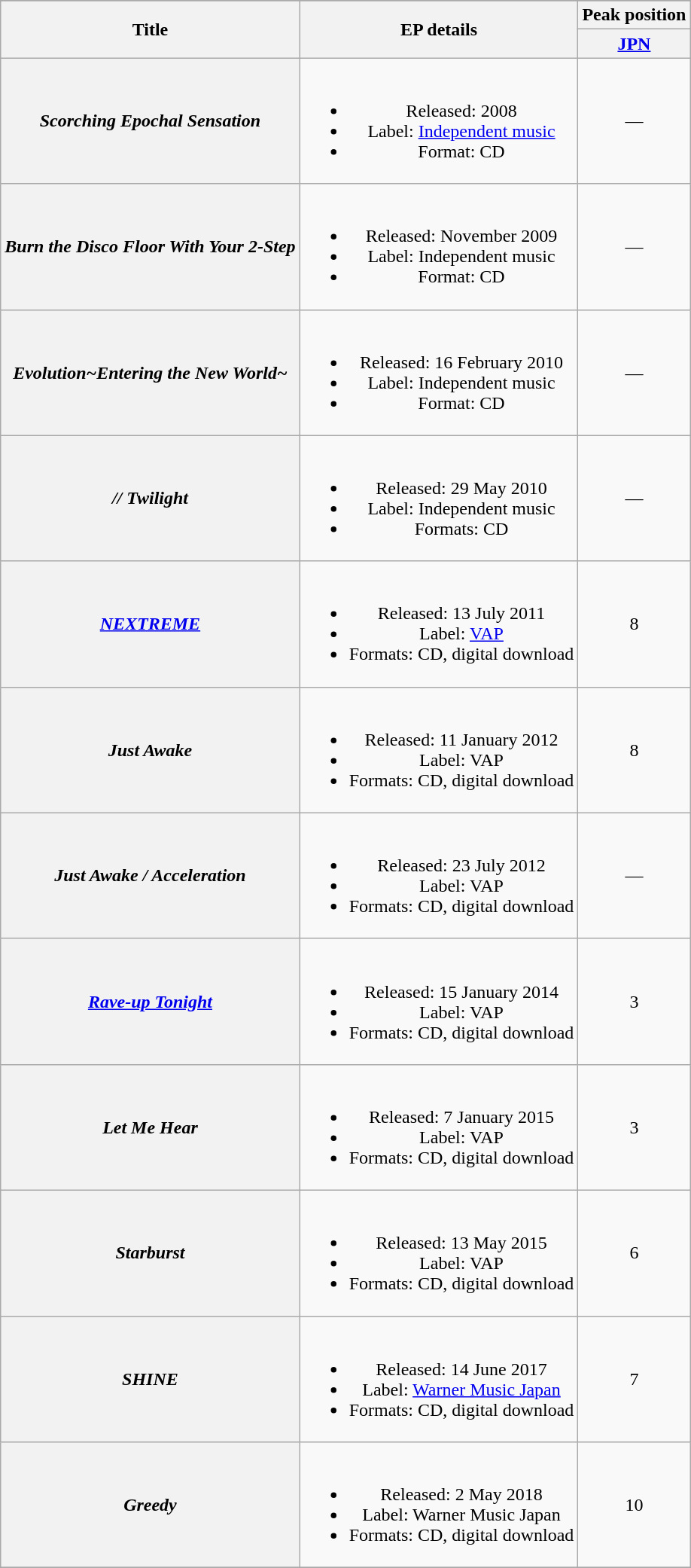<table class="wikitable plainrowheaders" style="text-align:center">
<tr>
</tr>
<tr>
<th scope="col" rowspan="2">Title</th>
<th scope="col" rowspan="2">EP details</th>
<th scope="col" colspan="1">Peak position</th>
</tr>
<tr>
<th scope="col"><a href='#'>JPN</a><br></th>
</tr>
<tr>
<th scope="row"><em>Scorching Epochal Sensation</em></th>
<td><br><ul><li>Released: 2008</li><li>Label: <a href='#'>Independent music</a></li><li>Format: CD</li></ul></td>
<td align="center">—</td>
</tr>
<tr>
<th scope="row"><em>Burn the Disco Floor With Your 2-Step</em></th>
<td><br><ul><li>Released: November 2009</li><li>Label: Independent music</li><li>Format: CD</li></ul></td>
<td align="center">—</td>
</tr>
<tr>
<th scope="row"><em>Evolution~Entering the New World~</em></th>
<td><br><ul><li>Released: 16 February 2010</li><li>Label: Independent music</li><li>Format: CD</li></ul></td>
<td align="center">—</td>
</tr>
<tr>
<th scope="row"><em> // Twilight</em></th>
<td><br><ul><li>Released: 29 May 2010</li><li>Label: Independent music</li><li>Formats: CD</li></ul></td>
<td align="center">—</td>
</tr>
<tr>
<th scope="row"><em><a href='#'>NEXTREME</a></em></th>
<td><br><ul><li>Released: 13 July 2011</li><li>Label: <a href='#'>VAP</a></li><li>Formats: CD, digital download</li></ul></td>
<td align="center">8</td>
</tr>
<tr>
<th scope="row"><em>Just Awake</em></th>
<td><br><ul><li>Released: 11 January 2012</li><li>Label: VAP</li><li>Formats: CD, digital download</li></ul></td>
<td align="center">8</td>
</tr>
<tr>
<th scope="row"><em>Just Awake / Acceleration</em></th>
<td><br><ul><li>Released: 23 July 2012</li><li>Label: VAP</li><li>Formats: CD, digital download</li></ul></td>
<td align="center">—</td>
</tr>
<tr>
<th scope="row"><em><a href='#'>Rave-up Tonight</a></em></th>
<td><br><ul><li>Released: 15 January 2014</li><li>Label: VAP</li><li>Formats: CD, digital download</li></ul></td>
<td align="center">3</td>
</tr>
<tr>
<th scope="row"><em>Let Me Hear</em></th>
<td><br><ul><li>Released: 7 January 2015</li><li>Label: VAP</li><li>Formats: CD, digital download</li></ul></td>
<td align="center">3</td>
</tr>
<tr>
<th scope="row"><em>Starburst</em></th>
<td><br><ul><li>Released: 13 May 2015</li><li>Label: VAP</li><li>Formats: CD, digital download</li></ul></td>
<td align="center">6</td>
</tr>
<tr>
<th scope="row"><em>SHINE</em></th>
<td><br><ul><li>Released: 14 June 2017</li><li>Label: <a href='#'>Warner Music Japan</a></li><li>Formats: CD, digital download</li></ul></td>
<td align="center">7</td>
</tr>
<tr>
<th scope="row"><em>Greedy</em></th>
<td><br><ul><li>Released: 2 May 2018</li><li>Label: Warner Music Japan</li><li>Formats: CD, digital download</li></ul></td>
<td align="center">10</td>
</tr>
<tr>
</tr>
</table>
